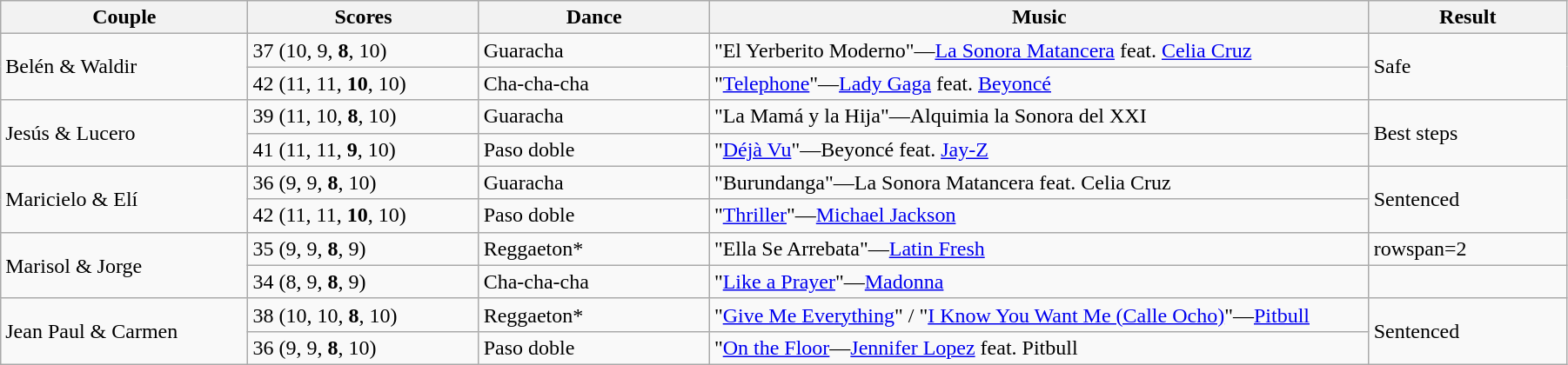<table class="wikitable sortable" style="width:95%; white-space:nowrap;">
<tr>
<th style="width:15%;">Couple</th>
<th style="width:14%;">Scores</th>
<th style="width:14%;">Dance</th>
<th style="width:40%;">Music</th>
<th style="width:12%;">Result</th>
</tr>
<tr>
<td rowspan=2>Belén & Waldir</td>
<td>37 (10, 9, <strong>8</strong>, 10)</td>
<td>Guaracha</td>
<td>"El Yerberito Moderno"—<a href='#'>La Sonora Matancera</a> feat. <a href='#'>Celia Cruz</a></td>
<td rowspan=2>Safe</td>
</tr>
<tr>
<td>42 (11, 11, <strong>10</strong>, 10)</td>
<td>Cha-cha-cha</td>
<td>"<a href='#'>Telephone</a>"—<a href='#'>Lady Gaga</a> feat. <a href='#'>Beyoncé</a></td>
</tr>
<tr>
<td rowspan=2>Jesús & Lucero</td>
<td>39 (11, 10, <strong>8</strong>, 10)</td>
<td>Guaracha</td>
<td>"La Mamá y la Hija"—Alquimia la Sonora del XXI</td>
<td rowspan=2>Best steps</td>
</tr>
<tr>
<td>41 (11, 11, <strong>9</strong>, 10)</td>
<td>Paso doble</td>
<td>"<a href='#'>Déjà Vu</a>"—Beyoncé feat. <a href='#'>Jay-Z</a></td>
</tr>
<tr>
<td rowspan=2>Maricielo & Elí</td>
<td>36 (9, 9, <strong>8</strong>, 10)</td>
<td>Guaracha</td>
<td>"Burundanga"—La Sonora Matancera feat. Celia Cruz</td>
<td rowspan=2>Sentenced</td>
</tr>
<tr>
<td>42 (11, 11, <strong>10</strong>, 10)</td>
<td>Paso doble</td>
<td>"<a href='#'>Thriller</a>"—<a href='#'>Michael Jackson</a></td>
</tr>
<tr>
<td rowspan=2>Marisol & Jorge</td>
<td>35 (9, 9, <strong>8</strong>, 9)</td>
<td>Reggaeton*</td>
<td>"Ella Se Arrebata"—<a href='#'>Latin Fresh</a></td>
<td>rowspan=2 </td>
</tr>
<tr>
<td>34 (8, 9, <strong>8</strong>, 9)</td>
<td>Cha-cha-cha</td>
<td>"<a href='#'>Like a Prayer</a>"—<a href='#'>Madonna</a></td>
</tr>
<tr>
<td rowspan=2>Jean Paul & Carmen</td>
<td>38 (10, 10, <strong>8</strong>, 10)</td>
<td>Reggaeton*</td>
<td>"<a href='#'>Give Me Everything</a>" / "<a href='#'>I Know You Want Me (Calle Ocho)</a>"—<a href='#'>Pitbull</a></td>
<td rowspan=2>Sentenced</td>
</tr>
<tr>
<td>36 (9, 9, <strong>8</strong>, 10)</td>
<td>Paso doble</td>
<td>"<a href='#'>On the Floor</a>—<a href='#'>Jennifer Lopez</a> feat. Pitbull</td>
</tr>
</table>
